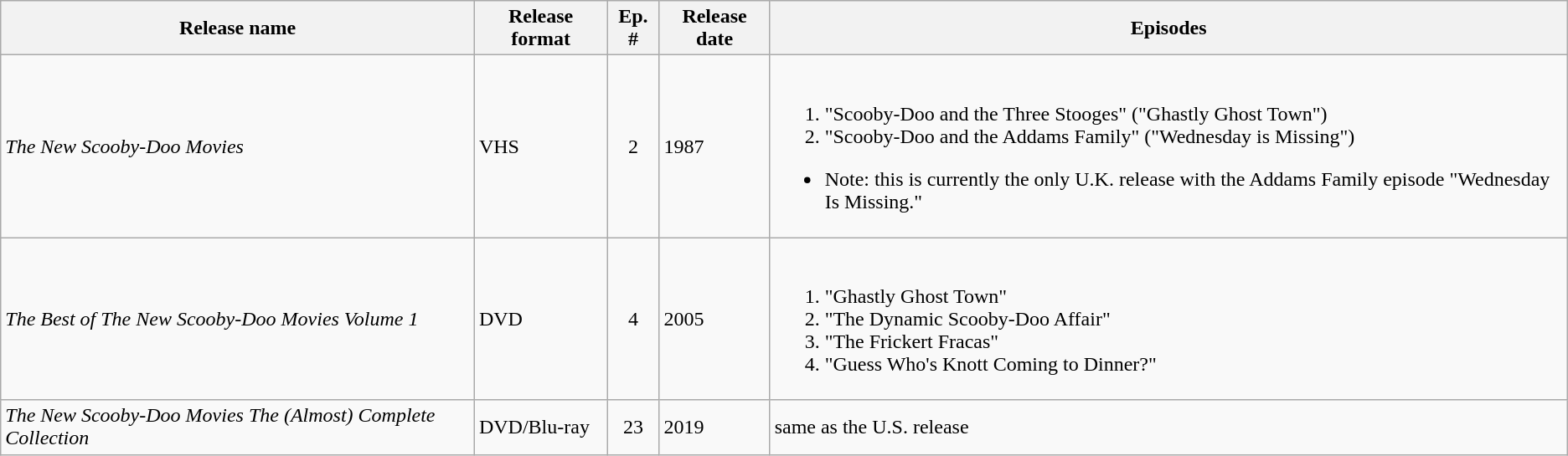<table class="wikitable">
<tr>
<th>Release name</th>
<th>Release format</th>
<th>Ep. #</th>
<th>Release date</th>
<th>Episodes</th>
</tr>
<tr>
<td><em>The New Scooby-Doo Movies</em></td>
<td>VHS</td>
<td style="text-align:center;">2</td>
<td>1987</td>
<td><br><ol><li>"Scooby-Doo and the Three Stooges" ("Ghastly Ghost Town")</li><li>"Scooby-Doo and the Addams Family" ("Wednesday is Missing")</li></ol><ul><li>Note: this is currently the only U.K. release with the Addams Family episode "Wednesday Is Missing."</li></ul></td>
</tr>
<tr>
<td><em>The Best of The New Scooby-Doo Movies Volume 1</em></td>
<td>DVD</td>
<td style="text-align:center;">4</td>
<td>2005</td>
<td><br><ol><li>"Ghastly Ghost Town"</li><li>"The Dynamic Scooby-Doo Affair"</li><li>"The Frickert Fracas"</li><li>"Guess Who's Knott Coming to Dinner?"</li></ol></td>
</tr>
<tr>
<td><em>The New Scooby-Doo Movies The (Almost) Complete Collection</em></td>
<td>DVD/Blu-ray</td>
<td style="text-align:center;">23</td>
<td>2019</td>
<td>same as the U.S. release</td>
</tr>
</table>
